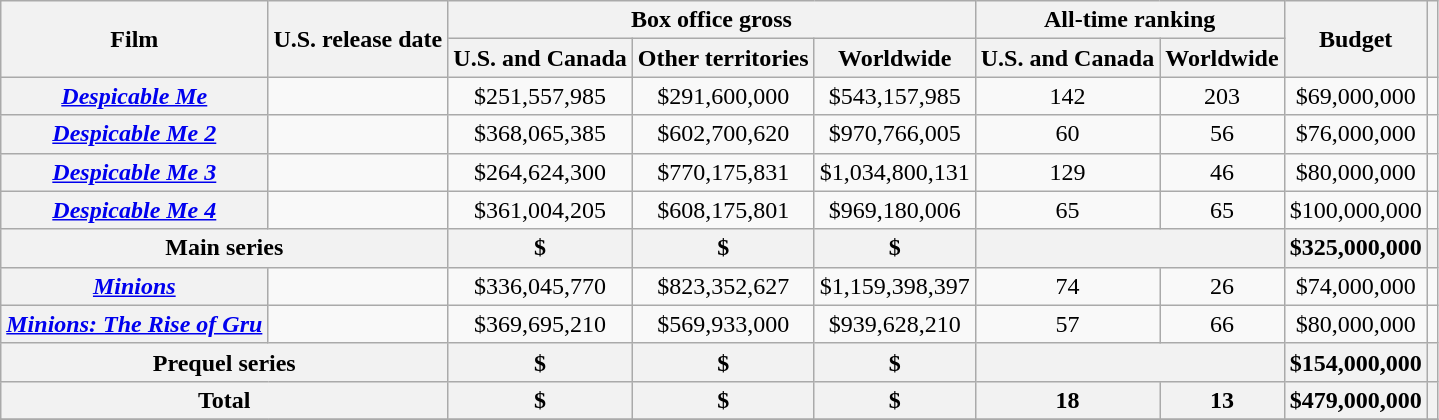<table class="wikitable plainrowheaders" style="text-align:center">
<tr>
<th scope="col" rowspan="2">Film</th>
<th scope="col" rowspan="2">U.S. release date</th>
<th scope="col" colspan="3">Box office gross</th>
<th scope="col" colspan="2">All-time ranking</th>
<th scope="col" rowspan="2">Budget</th>
<th scope="col" rowspan="2"></th>
</tr>
<tr>
<th scope="col">U.S. and Canada</th>
<th scope="col">Other territories</th>
<th scope="col">Worldwide</th>
<th scope="col">U.S. and Canada</th>
<th scope="col">Worldwide</th>
</tr>
<tr>
<th scope="row"><em><a href='#'>Despicable Me</a></em></th>
<td></td>
<td>$251,557,985</td>
<td>$291,600,000</td>
<td>$543,157,985</td>
<td>142</td>
<td>203</td>
<td>$69,000,000</td>
<td></td>
</tr>
<tr>
<th scope="row"><em><a href='#'>Despicable Me 2</a></em></th>
<td></td>
<td>$368,065,385</td>
<td>$602,700,620</td>
<td>$970,766,005</td>
<td>60</td>
<td>56</td>
<td>$76,000,000</td>
<td></td>
</tr>
<tr>
<th scope="row"><em><a href='#'>Despicable Me 3</a></em></th>
<td></td>
<td>$264,624,300</td>
<td>$770,175,831</td>
<td>$1,034,800,131</td>
<td>129</td>
<td>46</td>
<td>$80,000,000</td>
<td></td>
</tr>
<tr>
<th scope="row"><em><a href='#'>Despicable Me 4</a></em></th>
<td></td>
<td>$361,004,205</td>
<td>$608,175,801</td>
<td>$969,180,006</td>
<td>65</td>
<td>65</td>
<td>$100,000,000</td>
<td></td>
</tr>
<tr>
<th colspan=2>Main series</th>
<th>$</th>
<th>$</th>
<th>$</th>
<th colspan=2></th>
<th>$325,000,000</th>
<th></th>
</tr>
<tr>
<th scope="row"><em><a href='#'>Minions</a></em></th>
<td></td>
<td>$336,045,770</td>
<td>$823,352,627</td>
<td>$1,159,398,397</td>
<td>74</td>
<td>26</td>
<td>$74,000,000</td>
<td></td>
</tr>
<tr>
<th scope="row"><em><a href='#'>Minions: The Rise of Gru</a></em></th>
<td></td>
<td>$369,695,210</td>
<td>$569,933,000</td>
<td>$939,628,210</td>
<td>57</td>
<td>66</td>
<td>$80,000,000</td>
<td></td>
</tr>
<tr>
<th colspan=2>Prequel series</th>
<th>$</th>
<th>$</th>
<th>$</th>
<th colspan=2></th>
<th>$154,000,000</th>
<th></th>
</tr>
<tr>
<th colspan=2>Total</th>
<th>$</th>
<th>$</th>
<th>$</th>
<th>18</th>
<th>13</th>
<th>$479,000,000</th>
<th></th>
</tr>
<tr>
</tr>
</table>
